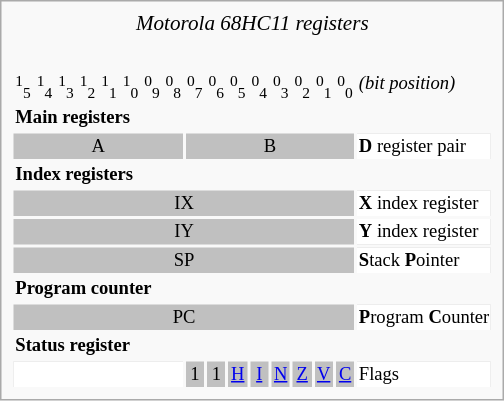<table class="infobox" style="font-size:88%">
<tr>
<td style="text-align:center"><em>Motorola 68HC11 registers</em></td>
</tr>
<tr>
<td><br><table style="font-size:88%;">
<tr>
<td style="width:10px; text-align:center;"><sup>1</sup><sub>5</sub></td>
<td style="width:10px; text-align:center;"><sup>1</sup><sub>4</sub></td>
<td style="width:10px; text-align:center;"><sup>1</sup><sub>3</sub></td>
<td style="width:10px; text-align:center;"><sup>1</sup><sub>2</sub></td>
<td style="width:10px; text-align:center;"><sup>1</sup><sub>1</sub></td>
<td style="width:10px; text-align:center;"><sup>1</sup><sub>0</sub></td>
<td style="width:10px; text-align:center;"><sup>0</sup><sub>9</sub></td>
<td style="width:10px; text-align:center;"><sup>0</sup><sub>8</sub></td>
<td style="width:10px; text-align:center;"><sup>0</sup><sub>7</sub></td>
<td style="width:10px; text-align:center;"><sup>0</sup><sub>6</sub></td>
<td style="width:10px; text-align:center;"><sup>0</sup><sub>5</sub></td>
<td style="width:10px; text-align:center;"><sup>0</sup><sub>4</sub></td>
<td style="width:10px; text-align:center;"><sup>0</sup><sub>3</sub></td>
<td style="width:10px; text-align:center;"><sup>0</sup><sub>2</sub></td>
<td style="width:10px; text-align:center;"><sup>0</sup><sub>1</sub></td>
<td style="width:10px; text-align:center;"><sup>0</sup><sub>0</sub></td>
<td style="width:auto;"><em>(bit position)</em></td>
</tr>
<tr>
<td colspan="17"><strong>Main registers</strong></td>
</tr>
<tr style="background:silver;color:black">
<td style="text-align:center;" colspan="8">A</td>
<td style="text-align:center;" colspan="8">B</td>
<td style="width:auto; background:white; color:black;"><strong>D</strong> register pair</td>
</tr>
<tr>
<td colspan="17"><strong>Index registers</strong></td>
</tr>
<tr style="background:silver;color:black">
<td style="text-align:center;" colspan="16">IX</td>
<td style="background:white; color:black;"><strong>X</strong> index register</td>
</tr>
<tr style="background:silver;color:black">
<td style="text-align:center;" colspan="16">IY</td>
<td style="background:white; color:black;"><strong>Y</strong> index register</td>
</tr>
<tr style="background:silver;color:black">
<td style="text-align:center;" colspan="16">SP</td>
<td style="background:white; color:black;"><strong>S</strong>tack <strong>P</strong>ointer</td>
</tr>
<tr>
<td colspan="17"><strong>Program counter</strong></td>
</tr>
<tr style="background:silver;color:black">
<td style="text-align:center;" colspan="16">PC</td>
<td style="background:white; color:black;"><strong>P</strong>rogram <strong>C</strong>ounter</td>
</tr>
<tr>
<td colspan="17"><strong>Status register</strong></td>
</tr>
<tr style="background:silver;color:black">
<td style="text-align:center; background:white" colspan="8"> </td>
<td style="text-align:center;">1</td>
<td style="text-align:center;">1</td>
<td style="text-align:center;"><a href='#'>H</a></td>
<td style="text-align:center;"><a href='#'>I</a></td>
<td style="text-align:center;"><a href='#'>N</a></td>
<td style="text-align:center;"><a href='#'>Z</a></td>
<td style="text-align:center;"><a href='#'>V</a></td>
<td style="text-align:center;"><a href='#'>C</a></td>
<td style="background:white; color:black">Flags</td>
</tr>
</table>
</td>
</tr>
</table>
